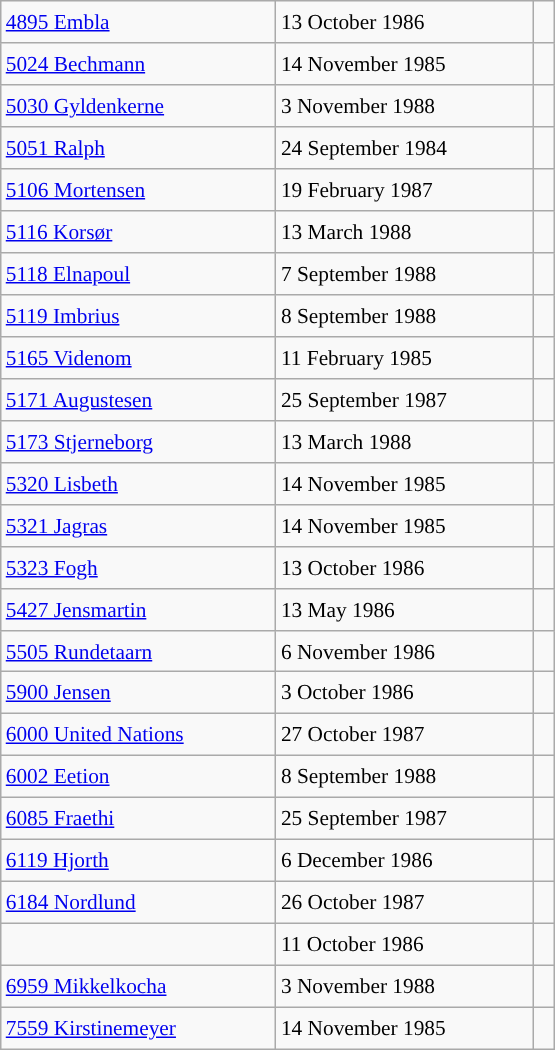<table class="wikitable" style="font-size: 89%; float: left; width: 26em; margin-right: 1em; height: 700px;">
<tr>
<td><a href='#'>4895 Embla</a></td>
<td>13 October 1986</td>
<td></td>
</tr>
<tr>
<td><a href='#'>5024 Bechmann</a></td>
<td>14 November 1985</td>
<td></td>
</tr>
<tr>
<td><a href='#'>5030 Gyldenkerne</a></td>
<td>3 November 1988</td>
<td></td>
</tr>
<tr>
<td><a href='#'>5051 Ralph</a></td>
<td>24 September 1984</td>
<td></td>
</tr>
<tr>
<td><a href='#'>5106 Mortensen</a></td>
<td>19 February 1987</td>
<td></td>
</tr>
<tr>
<td><a href='#'>5116 Korsør</a></td>
<td>13 March 1988</td>
<td></td>
</tr>
<tr>
<td><a href='#'>5118 Elnapoul</a></td>
<td>7 September 1988</td>
<td></td>
</tr>
<tr>
<td><a href='#'>5119 Imbrius</a></td>
<td>8 September 1988</td>
<td></td>
</tr>
<tr>
<td><a href='#'>5165 Videnom</a></td>
<td>11 February 1985</td>
<td></td>
</tr>
<tr>
<td><a href='#'>5171 Augustesen</a></td>
<td>25 September 1987</td>
<td></td>
</tr>
<tr>
<td><a href='#'>5173 Stjerneborg</a></td>
<td>13 March 1988</td>
<td></td>
</tr>
<tr>
<td><a href='#'>5320 Lisbeth</a></td>
<td>14 November 1985</td>
<td> </td>
</tr>
<tr>
<td><a href='#'>5321 Jagras</a></td>
<td>14 November 1985</td>
<td> </td>
</tr>
<tr>
<td><a href='#'>5323 Fogh</a></td>
<td>13 October 1986</td>
<td></td>
</tr>
<tr>
<td><a href='#'>5427 Jensmartin</a></td>
<td>13 May 1986</td>
<td></td>
</tr>
<tr>
<td><a href='#'>5505 Rundetaarn</a></td>
<td>6 November 1986</td>
<td></td>
</tr>
<tr>
<td><a href='#'>5900 Jensen</a></td>
<td>3 October 1986</td>
<td></td>
</tr>
<tr>
<td><a href='#'>6000 United Nations</a></td>
<td>27 October 1987</td>
<td></td>
</tr>
<tr>
<td><a href='#'>6002 Eetion</a></td>
<td>8 September 1988</td>
<td></td>
</tr>
<tr>
<td><a href='#'>6085 Fraethi</a></td>
<td>25 September 1987</td>
<td></td>
</tr>
<tr>
<td><a href='#'>6119 Hjorth</a></td>
<td>6 December 1986</td>
<td></td>
</tr>
<tr>
<td><a href='#'>6184 Nordlund</a></td>
<td>26 October 1987</td>
<td></td>
</tr>
<tr>
<td></td>
<td>11 October 1986</td>
<td></td>
</tr>
<tr>
<td><a href='#'>6959 Mikkelkocha</a></td>
<td>3 November 1988</td>
<td></td>
</tr>
<tr>
<td><a href='#'>7559 Kirstinemeyer</a></td>
<td>14 November 1985</td>
<td></td>
</tr>
</table>
